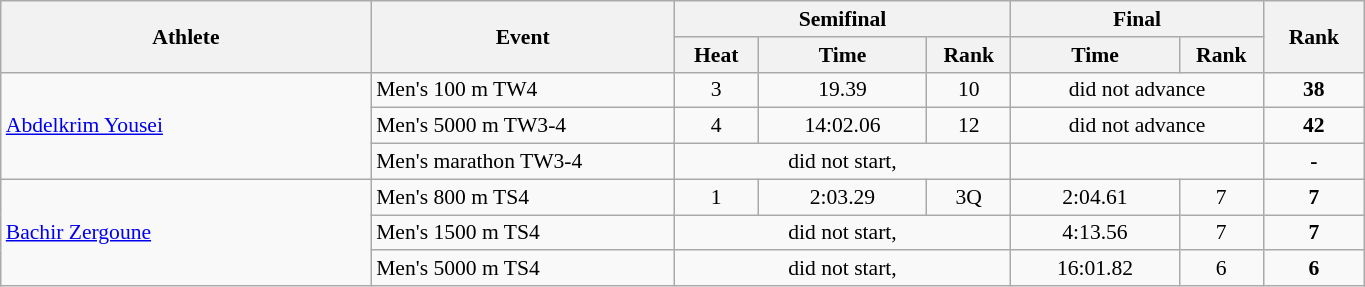<table class="wikitable" width="72%" style="text-align:center; font-size:90%">
<tr>
<th rowspan="2" width="22%">Athlete</th>
<th rowspan="2" width="18%">Event</th>
<th colspan="3" width="20%">Semifinal</th>
<th colspan="2" width="15%">Final</th>
<th rowspan="2" width="6%">Rank</th>
</tr>
<tr>
<th width="5%">Heat</th>
<th width="10%">Time</th>
<th>Rank</th>
<th width="10%">Time</th>
<th>Rank</th>
</tr>
<tr>
<td rowspan="3" align="left"><a href='#'>Abdelkrim Yousei</a></td>
<td align="left">Men's 100 m TW4</td>
<td>3</td>
<td>19.39</td>
<td>10</td>
<td colspan=2>did not advance</td>
<td><strong>38</strong></td>
</tr>
<tr>
<td align="left">Men's 5000 m TW3-4</td>
<td>4</td>
<td>14:02.06</td>
<td>12</td>
<td colspan=2>did not advance</td>
<td><strong>42</strong></td>
</tr>
<tr>
<td align="left">Men's marathon TW3-4</td>
<td colspan=3>did not start, <strong></strong></td>
<td colspan=2></td>
<td><strong>-</strong></td>
</tr>
<tr>
<td rowspan="3" align="left"><a href='#'>Bachir Zergoune</a></td>
<td align="left">Men's 800 m TS4</td>
<td>1</td>
<td>2:03.29</td>
<td>3Q</td>
<td>2:04.61</td>
<td>7</td>
<td><strong>7</strong></td>
</tr>
<tr>
<td align="left">Men's 1500 m TS4</td>
<td colspan=3>did not start, <strong></strong></td>
<td>4:13.56</td>
<td>7</td>
<td><strong>7</strong></td>
</tr>
<tr>
<td align="left">Men's 5000 m TS4</td>
<td colspan=3>did not start, <strong></strong></td>
<td>16:01.82</td>
<td>6</td>
<td><strong>6</strong></td>
</tr>
</table>
